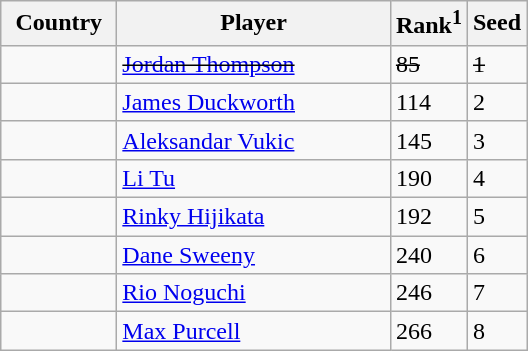<table class="sortable wikitable">
<tr>
<th width="70">Country</th>
<th width="175">Player</th>
<th>Rank<sup>1</sup></th>
<th>Seed</th>
</tr>
<tr>
<td><s></s></td>
<td><s><a href='#'>Jordan Thompson</a></s></td>
<td><s>85</s></td>
<td><s>1</s></td>
</tr>
<tr>
<td></td>
<td><a href='#'>James Duckworth</a></td>
<td>114</td>
<td>2</td>
</tr>
<tr>
<td></td>
<td><a href='#'>Aleksandar Vukic</a></td>
<td>145</td>
<td>3</td>
</tr>
<tr>
<td></td>
<td><a href='#'>Li Tu</a></td>
<td>190</td>
<td>4</td>
</tr>
<tr>
<td></td>
<td><a href='#'>Rinky Hijikata</a></td>
<td>192</td>
<td>5</td>
</tr>
<tr>
<td></td>
<td><a href='#'>Dane Sweeny</a></td>
<td>240</td>
<td>6</td>
</tr>
<tr>
<td></td>
<td><a href='#'>Rio Noguchi</a></td>
<td>246</td>
<td>7</td>
</tr>
<tr>
<td></td>
<td><a href='#'>Max Purcell</a></td>
<td>266</td>
<td>8</td>
</tr>
</table>
